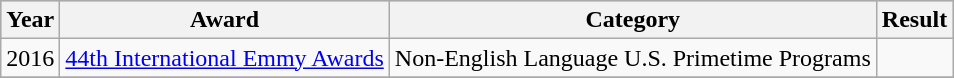<table class="wikitable">
<tr style="background:#b0c4de; text-align:center;">
<th>Year</th>
<th>Award</th>
<th>Category</th>
<th>Result</th>
</tr>
<tr>
<td>2016</td>
<td><a href='#'>44th International Emmy Awards</a></td>
<td>Non-English Language U.S. Primetime Programs</td>
<td></td>
</tr>
<tr>
</tr>
</table>
